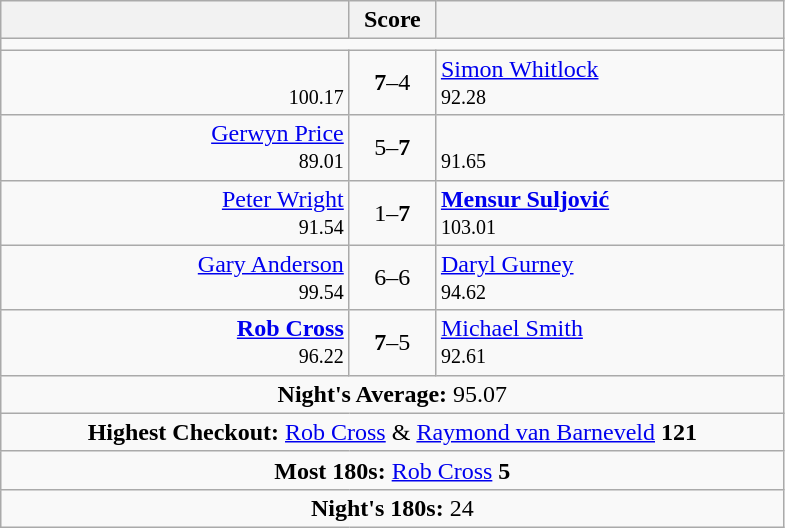<table class=wikitable style="text-align:center">
<tr>
<th width=225></th>
<th width=50>Score</th>
<th width=225></th>
</tr>
<tr align=center>
<td colspan="3"></td>
</tr>
<tr align=left>
<td align=right> <br><small><span>100.17</span></small></td>
<td align=center><strong>7</strong>–4</td>
<td> <a href='#'>Simon Whitlock</a> <br><small><span>92.28</span></small></td>
</tr>
<tr align=left>
<td align=right><a href='#'>Gerwyn Price</a>  <br><small><span>89.01</span></small></td>
<td align=center>5–<strong>7</strong></td>
<td> <br><small><span>91.65</span></small></td>
</tr>
<tr align=left>
<td align=right><a href='#'>Peter Wright</a>  <br><small><span>91.54</span></small></td>
<td align=center>1–<strong>7</strong></td>
<td> <strong><a href='#'>Mensur Suljović</a></strong> <br><small><span>103.01</span></small></td>
</tr>
<tr align=left>
<td align=right><a href='#'>Gary Anderson</a>  <br><small><span>99.54</span></small></td>
<td align=center>6–6</td>
<td> <a href='#'>Daryl Gurney</a> <br><small><span>94.62</span></small></td>
</tr>
<tr align=left>
<td align=right><strong><a href='#'>Rob Cross</a></strong>  <br><small><span>96.22</span></small></td>
<td align=center><strong>7</strong>–5</td>
<td> <a href='#'>Michael Smith</a> <br><small><span>92.61</span></small></td>
</tr>
<tr align=center>
<td colspan="3"><strong>Night's Average:</strong> 95.07</td>
</tr>
<tr align=center>
<td colspan="3"><strong>Highest Checkout:</strong>  <a href='#'>Rob Cross</a> &  <a href='#'>Raymond van Barneveld</a> <strong>121</strong></td>
</tr>
<tr align=center>
<td colspan="3"><strong>Most 180s:</strong>  <a href='#'>Rob Cross</a> <strong>5</strong></td>
</tr>
<tr align=center>
<td colspan="3"><strong>Night's 180s:</strong> 24</td>
</tr>
</table>
